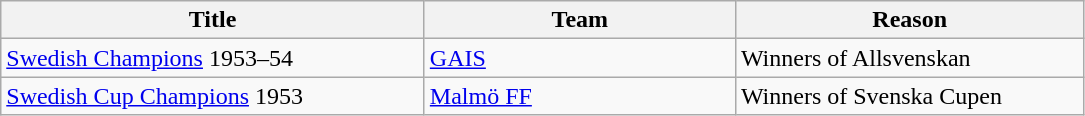<table class="wikitable" style="text-align: left;">
<tr>
<th style="width: 275px;">Title</th>
<th style="width: 200px;">Team</th>
<th style="width: 225px;">Reason</th>
</tr>
<tr>
<td><a href='#'>Swedish Champions</a> 1953–54</td>
<td><a href='#'>GAIS</a></td>
<td>Winners of Allsvenskan</td>
</tr>
<tr>
<td><a href='#'>Swedish Cup Champions</a> 1953</td>
<td><a href='#'>Malmö FF</a></td>
<td>Winners of Svenska Cupen</td>
</tr>
</table>
